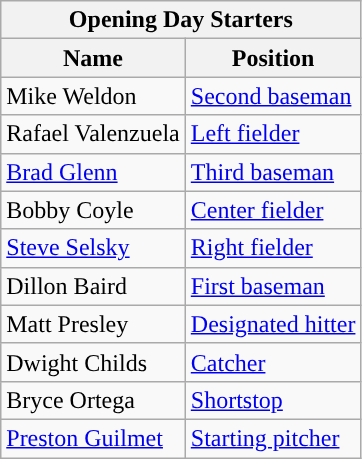<table class="wikitable" style="text-align:left">
<tr>
<th colspan="2">Opening Day Starters</th>
</tr>
<tr>
<th>Name</th>
<th>Position</th>
</tr>
<tr>
<td>Mike Weldon</td>
<td><a href='#'>Second baseman</a></td>
</tr>
<tr>
<td>Rafael Valenzuela</td>
<td><a href='#'>Left fielder</a></td>
</tr>
<tr>
<td><a href='#'>Brad Glenn</a></td>
<td><a href='#'>Third baseman</a></td>
</tr>
<tr>
<td>Bobby Coyle</td>
<td><a href='#'>Center fielder</a></td>
</tr>
<tr>
<td><a href='#'>Steve Selsky</a></td>
<td><a href='#'>Right fielder</a></td>
</tr>
<tr>
<td>Dillon Baird</td>
<td><a href='#'>First baseman</a></td>
</tr>
<tr>
<td>Matt Presley</td>
<td><a href='#'>Designated hitter</a></td>
</tr>
<tr>
<td>Dwight Childs</td>
<td><a href='#'>Catcher</a></td>
</tr>
<tr>
<td>Bryce Ortega</td>
<td><a href='#'>Shortstop</a></td>
</tr>
<tr>
<td><a href='#'>Preston Guilmet</a></td>
<td><a href='#'>Starting pitcher</a></td>
</tr>
</table>
